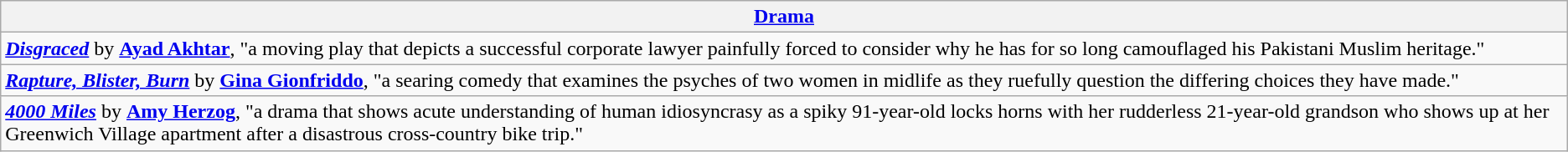<table class="wikitable" style="float:left; float:none;">
<tr>
<th><a href='#'>Drama</a></th>
</tr>
<tr>
<td><strong><em><a href='#'>Disgraced</a></em></strong> by <strong><a href='#'>Ayad Akhtar</a></strong>, "a moving play that depicts a successful corporate lawyer painfully forced to consider why he has for so long camouflaged his Pakistani Muslim heritage."</td>
</tr>
<tr>
<td><strong><em><a href='#'>Rapture, Blister, Burn</a></em></strong> by <strong><a href='#'>Gina Gionfriddo</a></strong>, "a searing comedy that examines the psyches of two women in midlife as they ruefully question the differing choices they have made."</td>
</tr>
<tr>
<td><strong><em><a href='#'>4000 Miles</a></em></strong> by <strong><a href='#'>Amy Herzog</a></strong>, "a drama that shows acute understanding of human idiosyncrasy as a spiky 91-year-old locks horns with her rudderless 21-year-old grandson who shows up at her Greenwich Village apartment after a disastrous cross-country bike trip."</td>
</tr>
</table>
